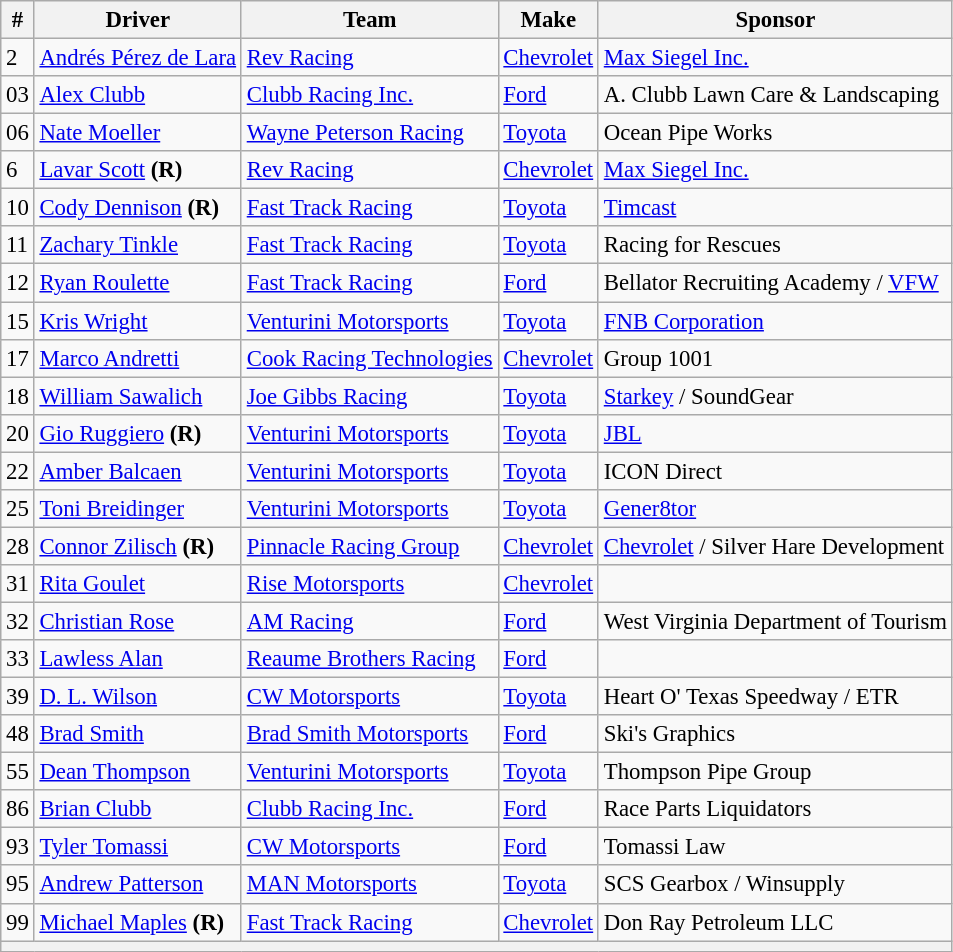<table class="wikitable" style="font-size: 95%;">
<tr>
<th>#</th>
<th>Driver</th>
<th>Team</th>
<th>Make</th>
<th>Sponsor</th>
</tr>
<tr>
<td>2</td>
<td nowrap=""><a href='#'>Andrés Pérez de Lara</a></td>
<td><a href='#'>Rev Racing</a></td>
<td><a href='#'>Chevrolet</a></td>
<td><a href='#'>Max Siegel Inc.</a></td>
</tr>
<tr>
<td>03</td>
<td><a href='#'>Alex Clubb</a></td>
<td><a href='#'>Clubb Racing Inc.</a></td>
<td><a href='#'>Ford</a></td>
<td>A. Clubb Lawn Care & Landscaping</td>
</tr>
<tr>
<td>06</td>
<td><a href='#'>Nate Moeller</a></td>
<td><a href='#'>Wayne Peterson Racing</a></td>
<td><a href='#'>Toyota</a></td>
<td>Ocean Pipe Works</td>
</tr>
<tr>
<td>6</td>
<td><a href='#'>Lavar Scott</a> <strong>(R)</strong></td>
<td><a href='#'>Rev Racing</a></td>
<td><a href='#'>Chevrolet</a></td>
<td><a href='#'>Max Siegel Inc.</a></td>
</tr>
<tr>
<td>10</td>
<td><a href='#'>Cody Dennison</a> <strong>(R)</strong></td>
<td><a href='#'>Fast Track Racing</a></td>
<td><a href='#'>Toyota</a></td>
<td nowrap=""><a href='#'>Timcast</a></td>
</tr>
<tr>
<td>11</td>
<td><a href='#'>Zachary Tinkle</a></td>
<td><a href='#'>Fast Track Racing</a></td>
<td><a href='#'>Toyota</a></td>
<td>Racing for Rescues</td>
</tr>
<tr>
<td>12</td>
<td><a href='#'>Ryan Roulette</a></td>
<td><a href='#'>Fast Track Racing</a></td>
<td><a href='#'>Ford</a></td>
<td>Bellator Recruiting Academy / <a href='#'>VFW</a></td>
</tr>
<tr>
<td>15</td>
<td><a href='#'>Kris Wright</a></td>
<td><a href='#'>Venturini Motorsports</a></td>
<td><a href='#'>Toyota</a></td>
<td><a href='#'>FNB Corporation</a></td>
</tr>
<tr>
<td>17</td>
<td><a href='#'>Marco Andretti</a></td>
<td><a href='#'>Cook Racing Technologies</a></td>
<td><a href='#'>Chevrolet</a></td>
<td>Group 1001</td>
</tr>
<tr>
<td>18</td>
<td><a href='#'>William Sawalich</a></td>
<td><a href='#'>Joe Gibbs Racing</a></td>
<td><a href='#'>Toyota</a></td>
<td><a href='#'>Starkey</a> / SoundGear</td>
</tr>
<tr>
<td>20</td>
<td><a href='#'>Gio Ruggiero</a> <strong>(R)</strong></td>
<td><a href='#'>Venturini Motorsports</a></td>
<td><a href='#'>Toyota</a></td>
<td><a href='#'>JBL</a></td>
</tr>
<tr>
<td>22</td>
<td><a href='#'>Amber Balcaen</a></td>
<td><a href='#'>Venturini Motorsports</a></td>
<td><a href='#'>Toyota</a></td>
<td>ICON Direct</td>
</tr>
<tr>
<td>25</td>
<td><a href='#'>Toni Breidinger</a></td>
<td><a href='#'>Venturini Motorsports</a></td>
<td><a href='#'>Toyota</a></td>
<td><a href='#'>Gener8tor</a></td>
</tr>
<tr>
<td>28</td>
<td><a href='#'>Connor Zilisch</a> <strong>(R)</strong></td>
<td><a href='#'>Pinnacle Racing Group</a></td>
<td><a href='#'>Chevrolet</a></td>
<td nowrap=""><a href='#'>Chevrolet</a> / Silver Hare Development</td>
</tr>
<tr>
<td>31</td>
<td><a href='#'>Rita Goulet</a></td>
<td nowrap=""><a href='#'>Rise Motorsports</a></td>
<td><a href='#'>Chevrolet</a></td>
<td></td>
</tr>
<tr>
<td>32</td>
<td><a href='#'>Christian Rose</a></td>
<td><a href='#'>AM Racing</a></td>
<td><a href='#'>Ford</a></td>
<td>West Virginia Department of Tourism</td>
</tr>
<tr>
<td>33</td>
<td><a href='#'>Lawless Alan</a></td>
<td><a href='#'>Reaume Brothers Racing</a></td>
<td><a href='#'>Ford</a></td>
<td></td>
</tr>
<tr>
<td>39</td>
<td><a href='#'>D. L. Wilson</a></td>
<td nowrap=""><a href='#'>CW Motorsports</a></td>
<td><a href='#'>Toyota</a></td>
<td>Heart O' Texas Speedway / ETR</td>
</tr>
<tr>
<td>48</td>
<td><a href='#'>Brad Smith</a></td>
<td><a href='#'>Brad Smith Motorsports</a></td>
<td><a href='#'>Ford</a></td>
<td>Ski's Graphics</td>
</tr>
<tr>
<td>55</td>
<td><a href='#'>Dean Thompson</a></td>
<td><a href='#'>Venturini Motorsports</a></td>
<td><a href='#'>Toyota</a></td>
<td>Thompson Pipe Group</td>
</tr>
<tr>
<td>86</td>
<td><a href='#'>Brian Clubb</a></td>
<td><a href='#'>Clubb Racing Inc.</a></td>
<td><a href='#'>Ford</a></td>
<td>Race Parts Liquidators</td>
</tr>
<tr>
<td>93</td>
<td><a href='#'>Tyler Tomassi</a></td>
<td><a href='#'>CW Motorsports</a></td>
<td><a href='#'>Ford</a></td>
<td>Tomassi Law</td>
</tr>
<tr>
<td>95</td>
<td><a href='#'>Andrew Patterson</a></td>
<td><a href='#'>MAN Motorsports</a></td>
<td><a href='#'>Toyota</a></td>
<td>SCS Gearbox / Winsupply</td>
</tr>
<tr>
<td>99</td>
<td><a href='#'>Michael Maples</a> <strong>(R)</strong></td>
<td><a href='#'>Fast Track Racing</a></td>
<td><a href='#'>Chevrolet</a></td>
<td>Don Ray Petroleum LLC</td>
</tr>
<tr>
<th colspan="5"></th>
</tr>
</table>
